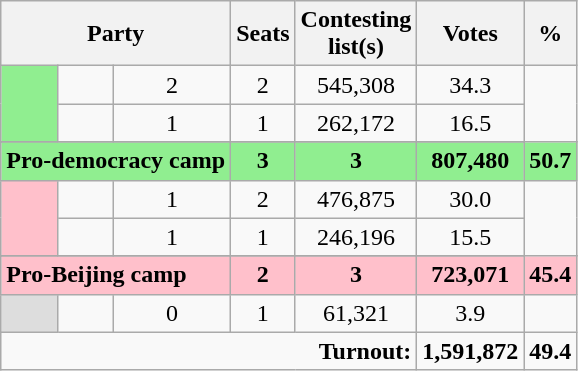<table class="wikitable">
<tr>
<th colspan="3" rowspan="1" align="center">Party</th>
<th align="center">Seats</th>
<th align="center">Contesting<br>list(s)</th>
<th align="center">Votes</th>
<th align="center">%</th>
</tr>
<tr>
<td bgcolor="LightGreen" rowspan="2"></td>
<td></td>
<td align="center">2</td>
<td align="center">2</td>
<td align="center">545,308</td>
<td align="center">34.3</td>
</tr>
<tr>
<td></td>
<td align="center">1</td>
<td align="center">1</td>
<td align="center">262,172</td>
<td align="center">16.5</td>
</tr>
<tr>
</tr>
<tr bgcolor="LightGreen">
<td colspan=3><strong>Pro-democracy camp</strong></td>
<td align="center"><strong>3</strong></td>
<td align="center"><strong>3</strong></td>
<td align="center"><strong>807,480</strong></td>
<td align="center"><strong>50.7</strong></td>
</tr>
<tr>
<td bgcolor="Pink" rowspan="2"></td>
<td></td>
<td align="center">1</td>
<td align="center">2</td>
<td align="center">476,875</td>
<td align="center">30.0</td>
</tr>
<tr>
<td></td>
<td align="center">1</td>
<td align="center">1</td>
<td align="center">246,196</td>
<td align="center">15.5</td>
</tr>
<tr>
</tr>
<tr bgcolor="Pink">
<td colspan=3><strong>Pro-Beijing camp</strong></td>
<td align="center"><strong>2</strong></td>
<td align="center"><strong>3</strong></td>
<td align="center"><strong>723,071</strong></td>
<td align="center"><strong>45.4</strong></td>
</tr>
<tr>
<td bgcolor="#DDDDDD"></td>
<td></td>
<td align="center">0</td>
<td align="center">1</td>
<td align="center">61,321</td>
<td align="center">3.9</td>
</tr>
<tr>
<td colspan="5" rowspan="1" align="right"><strong>Turnout:</strong></td>
<td align="center"><strong>1,591,872</strong></td>
<td align="center"><strong>49.4</strong></td>
</tr>
</table>
